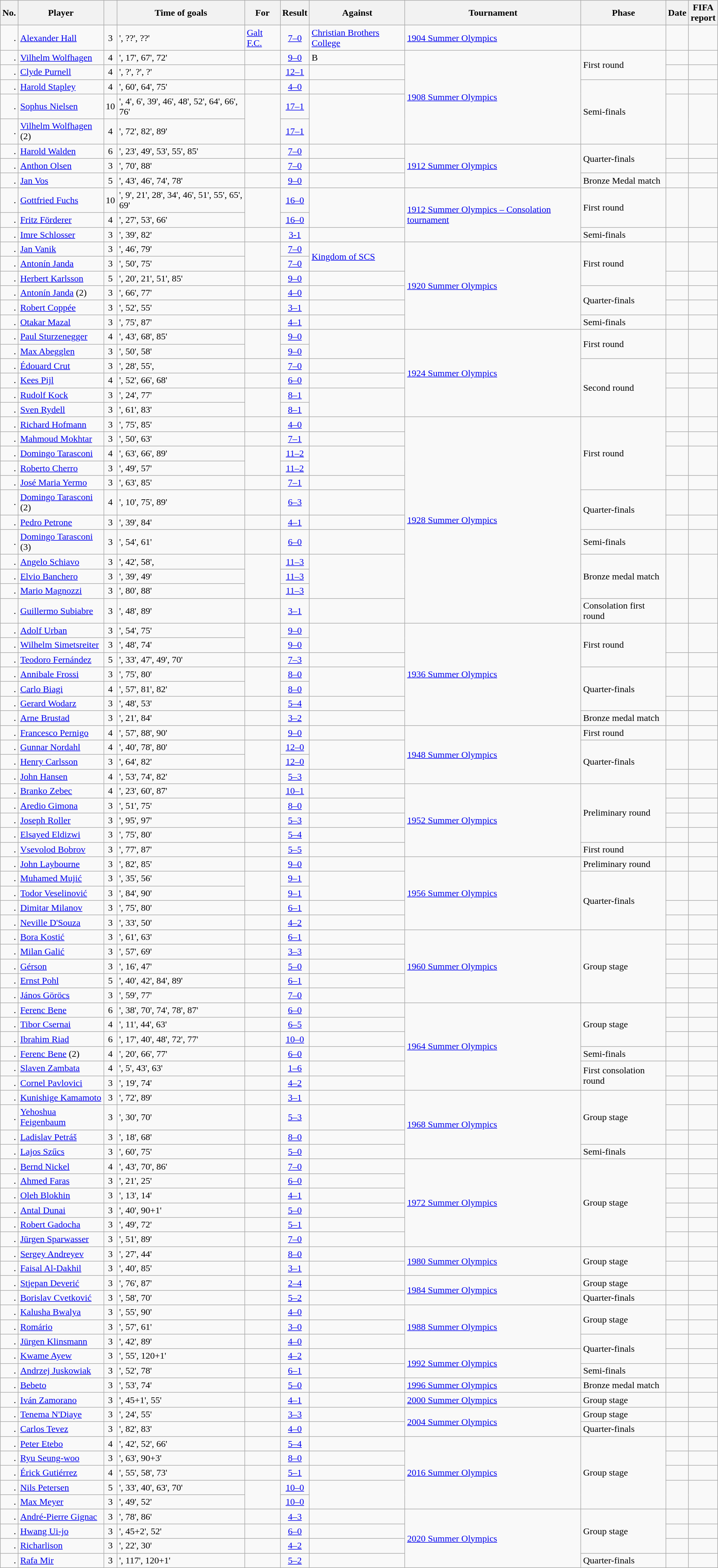<table class="wikitable plainrowheaders sortable">
<tr>
<th scope=col>No.</th>
<th scope=col>Player</th>
<th scope=col></th>
<th scope=col>Time of goals</th>
<th scope=col>For</th>
<th scope=col>Result</th>
<th scope=col>Against</th>
<th scope=col>Tournament</th>
<th scope=col>Phase</th>
<th scope=col>Date</th>
<th scope=col class="unsortable">FIFA<br>report</th>
</tr>
<tr>
<td align="right">.</td>
<td><a href='#'>Alexander Hall</a></td>
<td align="center">3</td>
<td>', ??', ??'</td>
<td> <a href='#'>Galt F.C.</a></td>
<td align=center> <a href='#'>7–0</a></td>
<td> <a href='#'>Christian Brothers College</a></td>
<td><a href='#'>1904 Summer Olympics</a></td>
<td></td>
<td></td>
<td></td>
</tr>
<tr>
<td align="right">.</td>
<td><a href='#'>Vilhelm Wolfhagen</a></td>
<td align="center">4</td>
<td>', 17', 67', 72'</td>
<td></td>
<td align=center> <a href='#'>9–0</a></td>
<td> B</td>
<td rowspan=5><a href='#'>1908 Summer Olympics</a></td>
<td rowspan=2>First round</td>
<td></td>
<td></td>
</tr>
<tr>
<td align="right">.</td>
<td><a href='#'>Clyde Purnell</a></td>
<td align="center">4</td>
<td>', ?', ?', ?'</td>
<td></td>
<td align=center> <a href='#'>12–1</a></td>
<td></td>
<td></td>
<td></td>
</tr>
<tr>
<td align="right">.</td>
<td><a href='#'>Harold Stapley</a></td>
<td align="center">4</td>
<td>', 60', 64', 75'</td>
<td></td>
<td align=center> <a href='#'>4–0</a></td>
<td></td>
<td rowspan=3>Semi-finals</td>
<td></td>
<td></td>
</tr>
<tr>
<td align="right">.</td>
<td><a href='#'>Sophus Nielsen</a></td>
<td align="center">10</td>
<td>', 4', 6', 39', 46', 48', 52', 64', 66', 76'</td>
<td rowspan=2></td>
<td align=center> <a href='#'>17–1</a></td>
<td rowspan=2></td>
<td rowspan=2></td>
<td rowspan=2></td>
</tr>
<tr>
<td align="right">.</td>
<td><a href='#'>Vilhelm Wolfhagen</a> (2)</td>
<td align="center">4</td>
<td>', 72', 82', 89'</td>
<td align=center> <a href='#'>17–1</a></td>
</tr>
<tr>
<td align="right">.</td>
<td><a href='#'>Harold Walden</a></td>
<td align="center">6</td>
<td>', 23', 49', 53', 55', 85'</td>
<td></td>
<td align=center> <a href='#'>7–0</a></td>
<td></td>
<td rowspan=3><a href='#'>1912 Summer Olympics</a></td>
<td rowspan=2>Quarter-finals</td>
<td></td>
<td></td>
</tr>
<tr>
<td align="right">.</td>
<td><a href='#'>Anthon Olsen</a></td>
<td align="center">3</td>
<td>', 70', 88'</td>
<td></td>
<td align=center> <a href='#'>7–0</a></td>
<td></td>
<td></td>
<td></td>
</tr>
<tr>
<td align="right">.</td>
<td><a href='#'>Jan Vos</a></td>
<td align="center">5</td>
<td>', 43', 46', 74', 78'</td>
<td></td>
<td align=center> <a href='#'>9–0</a></td>
<td></td>
<td>Bronze Medal match</td>
<td></td>
<td></td>
</tr>
<tr>
<td align="right">.</td>
<td><a href='#'>Gottfried Fuchs</a></td>
<td align="center">10</td>
<td>', 9', 21', 28', 34', 46', 51', 55', 65', 69'</td>
<td rowspan=2></td>
<td align=center> <a href='#'>16–0</a></td>
<td rowspan=2></td>
<td rowspan=3><a href='#'>1912 Summer Olympics – Consolation tournament</a></td>
<td rowspan=2>First round</td>
<td rowspan=2></td>
<td rowspan=2></td>
</tr>
<tr>
<td align="right">.</td>
<td><a href='#'>Fritz Förderer</a></td>
<td align="center">4</td>
<td>', 27', 53', 66'</td>
<td align=center> <a href='#'>16–0</a></td>
</tr>
<tr>
<td align="right">.</td>
<td><a href='#'>Imre Schlosser</a></td>
<td align="center">3</td>
<td>', 39', 82'</td>
<td></td>
<td align=center> <a href='#'>3-1</a></td>
<td></td>
<td rowspan=1>Semi-finals</td>
<td></td>
<td></td>
</tr>
<tr>
<td align="right">.</td>
<td><a href='#'>Jan Vanik</a></td>
<td align="center">3</td>
<td>', 46', 79'</td>
<td rowspan=2></td>
<td align=center> <a href='#'>7–0</a></td>
<td rowspan=2> <a href='#'>Kingdom of SCS</a></td>
<td rowspan=6><a href='#'>1920 Summer Olympics</a></td>
<td rowspan=3>First round</td>
<td rowspan=2></td>
<td rowspan=2></td>
</tr>
<tr>
<td align="right">.</td>
<td><a href='#'>Antonín Janda</a></td>
<td align="center">3</td>
<td>', 50', 75'</td>
<td align=center> <a href='#'>7–0</a></td>
</tr>
<tr>
<td align="right">.</td>
<td><a href='#'>Herbert Karlsson</a></td>
<td align="center">5</td>
<td>', 20', 21', 51', 85'</td>
<td></td>
<td align=center> <a href='#'>9–0</a></td>
<td></td>
<td></td>
<td></td>
</tr>
<tr>
<td align="right">.</td>
<td><a href='#'>Antonín Janda</a> (2)</td>
<td align="center">3</td>
<td>', 66', 77'</td>
<td></td>
<td align=center> <a href='#'>4–0</a></td>
<td></td>
<td rowspan=2>Quarter-finals</td>
<td></td>
<td></td>
</tr>
<tr>
<td align="right">.</td>
<td><a href='#'>Robert Coppée</a></td>
<td align="center">3</td>
<td>', 52', 55'</td>
<td></td>
<td align=center> <a href='#'>3–1</a></td>
<td></td>
<td></td>
<td></td>
</tr>
<tr>
<td align="right">.</td>
<td><a href='#'>Otakar Mazal</a></td>
<td align="center">3</td>
<td>', 75', 87'</td>
<td></td>
<td align=center> <a href='#'>4–1</a></td>
<td></td>
<td>Semi-finals</td>
<td></td>
<td></td>
</tr>
<tr>
<td align="right">.</td>
<td><a href='#'>Paul Sturzenegger</a></td>
<td align="center">4</td>
<td>', 43', 68', 85'</td>
<td rowspan=2></td>
<td align=center> <a href='#'>9–0</a></td>
<td rowspan=2></td>
<td rowspan=6><a href='#'>1924 Summer Olympics</a></td>
<td rowspan=2>First round</td>
<td rowspan=2></td>
<td rowspan=2></td>
</tr>
<tr>
<td align="right">.</td>
<td><a href='#'>Max Abegglen</a></td>
<td align="center">3</td>
<td>', 50', 58'</td>
<td align=center> <a href='#'>9–0</a></td>
</tr>
<tr>
<td align="right">.</td>
<td><a href='#'>Édouard Crut</a></td>
<td align="center">3</td>
<td>', 28', 55',</td>
<td></td>
<td align=center> <a href='#'>7–0</a></td>
<td></td>
<td rowspan=4>Second round</td>
<td></td>
<td></td>
</tr>
<tr>
<td align="right">.</td>
<td><a href='#'>Kees Pijl</a></td>
<td align="center">4</td>
<td>', 52', 66', 68'</td>
<td></td>
<td align=center> <a href='#'>6–0</a></td>
<td></td>
<td></td>
<td></td>
</tr>
<tr>
<td align="right">.</td>
<td><a href='#'>Rudolf Kock</a></td>
<td align="center">3</td>
<td>', 24', 77'</td>
<td rowspan=2></td>
<td align=center> <a href='#'>8–1</a></td>
<td rowspan=2></td>
<td rowspan=2></td>
<td rowspan=2></td>
</tr>
<tr>
<td align="right">.</td>
<td><a href='#'>Sven Rydell</a></td>
<td align="center">3</td>
<td>', 61', 83'</td>
<td align=center> <a href='#'>8–1</a></td>
</tr>
<tr>
<td align="right">.</td>
<td><a href='#'>Richard Hofmann</a></td>
<td align="center">3</td>
<td>', 75', 85'</td>
<td></td>
<td align=center> <a href='#'>4–0</a></td>
<td></td>
<td rowspan=12><a href='#'>1928 Summer Olympics</a></td>
<td rowspan=5>First round</td>
<td></td>
<td></td>
</tr>
<tr>
<td align="right">.</td>
<td><a href='#'>Mahmoud Mokhtar</a></td>
<td align="center">3</td>
<td>', 50', 63'</td>
<td></td>
<td align=center> <a href='#'>7–1</a></td>
<td></td>
<td></td>
<td></td>
</tr>
<tr>
<td align="right">.</td>
<td><a href='#'>Domingo Tarasconi</a></td>
<td align="center">4</td>
<td>', 63', 66', 89'</td>
<td rowspan=2></td>
<td align=center> <a href='#'>11–2</a></td>
<td rowspan=2></td>
<td rowspan=2></td>
<td rowspan=2></td>
</tr>
<tr>
<td align="right">.</td>
<td><a href='#'>Roberto Cherro</a></td>
<td align="center">3</td>
<td>', 49', 57'</td>
<td align=center> <a href='#'>11–2</a></td>
</tr>
<tr>
<td align="right">.</td>
<td><a href='#'>José Maria Yermo</a></td>
<td align="center">3</td>
<td>', 63', 85'</td>
<td></td>
<td align=center> <a href='#'>7–1</a></td>
<td></td>
<td></td>
<td></td>
</tr>
<tr>
<td align="right">.</td>
<td><a href='#'>Domingo Tarasconi</a> (2)</td>
<td align="center">4</td>
<td>', 10', 75', 89'</td>
<td></td>
<td align=center> <a href='#'>6–3</a></td>
<td></td>
<td rowspan=2>Quarter-finals</td>
<td></td>
<td></td>
</tr>
<tr>
<td align="right">.</td>
<td><a href='#'>Pedro Petrone</a></td>
<td align="center">3</td>
<td>', 39', 84'</td>
<td></td>
<td align=center> <a href='#'>4–1</a></td>
<td></td>
<td></td>
<td></td>
</tr>
<tr>
<td align="right">.</td>
<td><a href='#'>Domingo Tarasconi</a> (3)</td>
<td align="center">3</td>
<td>', 54', 61'</td>
<td></td>
<td align=center> <a href='#'>6–0</a></td>
<td></td>
<td>Semi-finals</td>
<td></td>
<td></td>
</tr>
<tr>
<td align="right">.</td>
<td><a href='#'>Angelo Schiavo</a></td>
<td align="center">3</td>
<td>', 42', 58',</td>
<td rowspan=3></td>
<td align=center> <a href='#'>11–3</a></td>
<td rowspan=3></td>
<td rowspan=3>Bronze medal match</td>
<td rowspan=3></td>
<td rowspan=3></td>
</tr>
<tr>
<td align="right">.</td>
<td><a href='#'>Elvio Banchero</a></td>
<td align="center">3</td>
<td>', 39', 49'</td>
<td align=center> <a href='#'>11–3</a></td>
</tr>
<tr>
<td align="right">.</td>
<td><a href='#'>Mario Magnozzi</a></td>
<td align="center">3</td>
<td>', 80', 88'</td>
<td align=center> <a href='#'>11–3</a></td>
</tr>
<tr>
<td align="right">.</td>
<td><a href='#'>Guillermo Subiabre</a></td>
<td align="center">3</td>
<td>', 48', 89'</td>
<td></td>
<td align=center> <a href='#'>3–1</a></td>
<td></td>
<td>Consolation first round</td>
<td></td>
<td></td>
</tr>
<tr>
<td align="right">.</td>
<td><a href='#'>Adolf Urban</a></td>
<td align="center">3</td>
<td>', 54', 75'</td>
<td rowspan=2></td>
<td align=center> <a href='#'>9–0</a></td>
<td rowspan=2></td>
<td rowspan=7><a href='#'>1936 Summer Olympics</a></td>
<td rowspan=3>First round</td>
<td rowspan=2></td>
<td rowspan=2></td>
</tr>
<tr>
<td align="right">.</td>
<td><a href='#'>Wilhelm Simetsreiter</a></td>
<td align="center">3</td>
<td>', 48', 74'</td>
<td align=center> <a href='#'>9–0</a></td>
</tr>
<tr>
<td align="right">.</td>
<td><a href='#'>Teodoro Fernández</a></td>
<td align="center">5</td>
<td>', 33', 47', 49', 70'</td>
<td></td>
<td align=center> <a href='#'>7–3</a></td>
<td></td>
<td></td>
<td></td>
</tr>
<tr>
<td align="right">.</td>
<td><a href='#'>Annibale Frossi</a></td>
<td align="center">3</td>
<td>', 75', 80'</td>
<td rowspan=2></td>
<td align=center> <a href='#'>8–0</a></td>
<td rowspan=2></td>
<td rowspan=3>Quarter-finals</td>
<td rowspan=2></td>
<td rowspan=2></td>
</tr>
<tr>
<td align="right">.</td>
<td><a href='#'>Carlo Biagi</a></td>
<td align="center">4</td>
<td>', 57', 81', 82'</td>
<td align=center> <a href='#'>8–0</a></td>
</tr>
<tr>
<td align="right">.</td>
<td><a href='#'>Gerard Wodarz</a></td>
<td align="center">3</td>
<td>', 48', 53'</td>
<td></td>
<td align=center> <a href='#'>5–4</a></td>
<td></td>
<td></td>
<td></td>
</tr>
<tr>
<td align="right">.</td>
<td><a href='#'>Arne Brustad</a></td>
<td align="center">3</td>
<td>', 21', 84'</td>
<td></td>
<td align=center> <a href='#'>3–2</a></td>
<td></td>
<td>Bronze medal match</td>
<td></td>
<td></td>
</tr>
<tr>
<td align="right">.</td>
<td><a href='#'>Francesco Pernigo</a></td>
<td align="center">4</td>
<td>', 57', 88', 90'</td>
<td></td>
<td align=center> <a href='#'>9–0</a></td>
<td></td>
<td rowspan=4><a href='#'>1948 Summer Olympics</a></td>
<td>First round</td>
<td></td>
<td></td>
</tr>
<tr>
<td align="right">.</td>
<td><a href='#'>Gunnar Nordahl</a></td>
<td align="center">4</td>
<td>', 40', 78', 80'</td>
<td rowspan=2></td>
<td align=center> <a href='#'>12–0</a></td>
<td rowspan=2></td>
<td rowspan=3>Quarter-finals</td>
<td rowspan=2></td>
<td rowspan=2></td>
</tr>
<tr>
<td align="right">.</td>
<td><a href='#'>Henry Carlsson</a></td>
<td align="center">3</td>
<td>', 64', 82'</td>
<td align=center> <a href='#'>12–0</a></td>
</tr>
<tr>
<td align="right">.</td>
<td><a href='#'>John Hansen</a></td>
<td align="center">4</td>
<td>', 53', 74', 82'</td>
<td></td>
<td align=center> <a href='#'>5–3</a></td>
<td></td>
<td></td>
<td></td>
</tr>
<tr>
<td align="right">.</td>
<td><a href='#'>Branko Zebec</a></td>
<td align="center">4</td>
<td>', 23', 60', 87'</td>
<td></td>
<td align=center> <a href='#'>10–1</a></td>
<td></td>
<td rowspan=5><a href='#'>1952 Summer Olympics</a></td>
<td rowspan=4>Preliminary round</td>
<td></td>
<td></td>
</tr>
<tr>
<td align="right">.</td>
<td><a href='#'>Aredio Gimona</a></td>
<td align="center">3</td>
<td>', 51', 75'</td>
<td></td>
<td align=center> <a href='#'>8–0</a></td>
<td></td>
<td></td>
<td></td>
</tr>
<tr>
<td align="right">.</td>
<td><a href='#'>Joseph Roller</a></td>
<td align="center">3</td>
<td>', 95', 97'</td>
<td></td>
<td align=center> <a href='#'>5–3</a></td>
<td></td>
<td></td>
<td></td>
</tr>
<tr>
<td align="right">.</td>
<td><a href='#'>Elsayed Eldizwi</a></td>
<td align="center">3</td>
<td>', 75', 80'</td>
<td></td>
<td align=center> <a href='#'>5–4</a></td>
<td></td>
<td></td>
<td></td>
</tr>
<tr>
<td align="right">.</td>
<td><a href='#'>Vsevolod Bobrov</a></td>
<td align="center">3</td>
<td>', 77', 87'</td>
<td></td>
<td align=center> <a href='#'>5–5</a></td>
<td></td>
<td>First round</td>
<td></td>
<td></td>
</tr>
<tr>
<td align="right">.</td>
<td><a href='#'>John Laybourne</a></td>
<td align="center">3</td>
<td>', 82', 85'</td>
<td></td>
<td align=center> <a href='#'>9–0</a></td>
<td></td>
<td rowspan=5><a href='#'>1956 Summer Olympics</a></td>
<td>Preliminary round</td>
<td></td>
<td></td>
</tr>
<tr>
<td align="right">.</td>
<td><a href='#'>Muhamed Mujić</a></td>
<td align="center">3</td>
<td>', 35', 56'</td>
<td rowspan=2></td>
<td align=center> <a href='#'>9–1</a></td>
<td rowspan=2></td>
<td rowspan=4>Quarter-finals</td>
<td rowspan=2></td>
<td rowspan=2></td>
</tr>
<tr>
<td align="right">.</td>
<td><a href='#'>Todor Veselinović</a></td>
<td align="center">3</td>
<td>', 84', 90'</td>
<td align=center> <a href='#'>9–1</a></td>
</tr>
<tr>
<td align="right">.</td>
<td><a href='#'>Dimitar Milanov</a></td>
<td align="center">3</td>
<td>', 75', 80'</td>
<td></td>
<td align=center> <a href='#'>6–1</a></td>
<td></td>
<td></td>
<td></td>
</tr>
<tr>
<td align="right">.</td>
<td><a href='#'>Neville D'Souza</a></td>
<td align="center">3</td>
<td>', 33', 50'</td>
<td></td>
<td align=center> <a href='#'>4–2</a></td>
<td></td>
<td></td>
<td></td>
</tr>
<tr>
<td align="right">.</td>
<td><a href='#'>Bora Kostić</a></td>
<td align="center">3</td>
<td>', 61', 63'</td>
<td></td>
<td align=center> <a href='#'>6–1</a></td>
<td></td>
<td rowspan=5><a href='#'>1960 Summer Olympics</a></td>
<td rowspan=5>Group stage</td>
<td></td>
<td></td>
</tr>
<tr>
<td align="right">.</td>
<td><a href='#'>Milan Galić</a></td>
<td align="center">3</td>
<td>', 57', 69'</td>
<td></td>
<td align=center> <a href='#'>3–3</a></td>
<td></td>
<td></td>
<td></td>
</tr>
<tr>
<td align="right">.</td>
<td><a href='#'>Gérson</a></td>
<td align="center">3</td>
<td>', 16', 47'</td>
<td></td>
<td align=center> <a href='#'>5–0</a></td>
<td></td>
<td></td>
<td></td>
</tr>
<tr>
<td align="right">.</td>
<td><a href='#'>Ernst Pohl</a></td>
<td align="center">5</td>
<td>', 40', 42', 84', 89'</td>
<td></td>
<td align=center> <a href='#'>6–1</a></td>
<td></td>
<td></td>
<td></td>
</tr>
<tr>
<td align="right">.</td>
<td><a href='#'>János Göröcs</a></td>
<td align="center">3</td>
<td>', 59', 77'</td>
<td></td>
<td align=center> <a href='#'>7–0</a></td>
<td></td>
<td></td>
<td></td>
</tr>
<tr>
<td align="right">.</td>
<td><a href='#'>Ferenc Bene</a></td>
<td align="center">6</td>
<td>', 38', 70', 74', 78', 87'</td>
<td></td>
<td align=center> <a href='#'>6–0</a></td>
<td></td>
<td rowspan=6><a href='#'>1964 Summer Olympics</a></td>
<td rowspan=3>Group stage</td>
<td></td>
<td></td>
</tr>
<tr>
<td align="right">.</td>
<td><a href='#'>Tibor Csernai</a></td>
<td align="center">4</td>
<td>', 11', 44', 63'</td>
<td></td>
<td align=center> <a href='#'>6–5</a></td>
<td></td>
<td></td>
<td></td>
</tr>
<tr>
<td align="right">.</td>
<td><a href='#'>Ibrahim Riad</a></td>
<td align="center">6</td>
<td>', 17', 40', 48', 72', 77'</td>
<td></td>
<td align=center> <a href='#'>10–0</a></td>
<td></td>
<td></td>
<td></td>
</tr>
<tr>
<td align="right">.</td>
<td><a href='#'>Ferenc Bene</a> (2)</td>
<td align="center">4</td>
<td>', 20', 66', 77'</td>
<td></td>
<td align=center> <a href='#'>6–0</a></td>
<td></td>
<td>Semi-finals</td>
<td></td>
<td></td>
</tr>
<tr>
<td align="right">.</td>
<td><a href='#'>Slaven Zambata</a></td>
<td align="center">4</td>
<td>', 5', 43', 63'</td>
<td></td>
<td align=center> <a href='#'>1–6</a></td>
<td></td>
<td rowspan=2>First consolation round</td>
<td></td>
<td></td>
</tr>
<tr>
<td align="right">.</td>
<td><a href='#'>Cornel Pavlovici</a></td>
<td align="center">3</td>
<td>', 19', 74'</td>
<td></td>
<td align=center> <a href='#'>4–2</a></td>
<td></td>
<td></td>
<td></td>
</tr>
<tr>
<td align="right">.</td>
<td><a href='#'>Kunishige Kamamoto</a></td>
<td align="center">3</td>
<td>', 72', 89'</td>
<td></td>
<td align=center> <a href='#'>3–1</a></td>
<td></td>
<td rowspan=4><a href='#'>1968 Summer Olympics</a></td>
<td rowspan=3>Group stage</td>
<td></td>
<td></td>
</tr>
<tr>
<td align="right">.</td>
<td><a href='#'>Yehoshua Feigenbaum</a></td>
<td align="center">3</td>
<td>', 30', 70'</td>
<td></td>
<td align=center> <a href='#'>5–3</a></td>
<td></td>
<td></td>
<td></td>
</tr>
<tr>
<td align="right">.</td>
<td><a href='#'>Ladislav Petráš</a></td>
<td align="center">3</td>
<td>', 18', 68'</td>
<td></td>
<td align=center> <a href='#'>8–0</a></td>
<td></td>
<td></td>
<td></td>
</tr>
<tr>
<td align="right">.</td>
<td><a href='#'>Lajos Szűcs</a></td>
<td align="center">3</td>
<td>', 60', 75'</td>
<td></td>
<td align=center> <a href='#'>5–0</a></td>
<td></td>
<td>Semi-finals</td>
<td></td>
<td></td>
</tr>
<tr>
<td align="right">.</td>
<td><a href='#'>Bernd Nickel</a></td>
<td align="center">4</td>
<td>', 43', 70', 86'</td>
<td></td>
<td align=center> <a href='#'>7–0</a></td>
<td></td>
<td rowspan=6><a href='#'>1972 Summer Olympics</a></td>
<td rowspan=6>Group stage</td>
<td></td>
<td></td>
</tr>
<tr>
<td align="right">.</td>
<td><a href='#'>Ahmed Faras</a></td>
<td align="center">3</td>
<td>', 21', 25'</td>
<td></td>
<td align=center> <a href='#'>6–0</a></td>
<td></td>
<td></td>
<td></td>
</tr>
<tr>
<td align="right">.</td>
<td><a href='#'>Oleh Blokhin</a></td>
<td align="center">3</td>
<td>', 13', 14'</td>
<td></td>
<td align=center> <a href='#'>4–1</a></td>
<td></td>
<td></td>
<td></td>
</tr>
<tr>
<td align="right">.</td>
<td><a href='#'>Antal Dunai</a></td>
<td align="center">3</td>
<td>', 40', 90+1'</td>
<td></td>
<td align=center> <a href='#'>5–0</a></td>
<td></td>
<td></td>
<td></td>
</tr>
<tr>
<td align="right">.</td>
<td><a href='#'>Robert Gadocha</a></td>
<td align="center">3</td>
<td>', 49', 72'</td>
<td></td>
<td align=center> <a href='#'>5–1</a></td>
<td></td>
<td></td>
<td></td>
</tr>
<tr>
<td align="right">.</td>
<td><a href='#'>Jürgen Sparwasser</a></td>
<td align="center">3</td>
<td>', 51', 89'</td>
<td></td>
<td align=center> <a href='#'>7–0</a></td>
<td></td>
<td></td>
<td></td>
</tr>
<tr>
<td align="right">.</td>
<td><a href='#'>Sergey Andreyev</a></td>
<td align="center">3</td>
<td>', 27', 44'</td>
<td></td>
<td align=center> <a href='#'>8–0</a></td>
<td></td>
<td rowspan=2><a href='#'>1980 Summer Olympics</a></td>
<td rowspan=2>Group stage</td>
<td></td>
<td></td>
</tr>
<tr>
<td align="right">.</td>
<td><a href='#'>Faisal Al-Dakhil</a></td>
<td align="center">3</td>
<td>', 40', 85'</td>
<td></td>
<td align=center> <a href='#'>3–1</a></td>
<td></td>
<td></td>
<td></td>
</tr>
<tr>
<td align="right">.</td>
<td><a href='#'>Stjepan Deverić</a></td>
<td align="center">3</td>
<td>', 76', 87'</td>
<td></td>
<td align=center> <a href='#'>2–4</a></td>
<td></td>
<td rowspan=2><a href='#'>1984 Summer Olympics</a></td>
<td>Group stage</td>
<td></td>
<td></td>
</tr>
<tr>
<td align="right">.</td>
<td><a href='#'>Borislav Cvetković</a></td>
<td align="center">3</td>
<td>', 58', 70'</td>
<td></td>
<td align=center> <a href='#'>5–2</a></td>
<td></td>
<td>Quarter-finals</td>
<td></td>
<td></td>
</tr>
<tr>
<td align="right">.</td>
<td><a href='#'>Kalusha Bwalya</a></td>
<td align="center">3</td>
<td>', 55', 90'</td>
<td></td>
<td align=center> <a href='#'>4–0</a></td>
<td></td>
<td rowspan=3><a href='#'>1988 Summer Olympics</a></td>
<td rowspan=2>Group stage</td>
<td></td>
<td></td>
</tr>
<tr>
<td align="right">.</td>
<td><a href='#'>Romário</a></td>
<td align="center">3</td>
<td>', 57', 61'</td>
<td></td>
<td align=center> <a href='#'>3–0</a></td>
<td></td>
<td></td>
<td></td>
</tr>
<tr>
<td align="right">.</td>
<td><a href='#'>Jürgen Klinsmann</a></td>
<td align="center">3</td>
<td>', 42', 89'</td>
<td></td>
<td align=center> <a href='#'>4–0</a></td>
<td></td>
<td rowspan=2>Quarter-finals</td>
<td></td>
<td></td>
</tr>
<tr>
<td align="right">.</td>
<td><a href='#'>Kwame Ayew</a></td>
<td align="center">3</td>
<td>', 55', 120+1'</td>
<td></td>
<td align=center> <a href='#'>4–2</a></td>
<td></td>
<td rowspan=2><a href='#'>1992 Summer Olympics</a></td>
<td></td>
<td></td>
</tr>
<tr>
<td align="right">.</td>
<td><a href='#'>Andrzej Juskowiak</a></td>
<td align="center">3</td>
<td>', 52', 78'</td>
<td></td>
<td align=center> <a href='#'>6–1</a></td>
<td></td>
<td>Semi-finals</td>
<td></td>
<td></td>
</tr>
<tr>
<td align="right">.</td>
<td><a href='#'>Bebeto</a></td>
<td align="center">3</td>
<td>', 53', 74'</td>
<td></td>
<td align=center> <a href='#'>5–0</a></td>
<td></td>
<td><a href='#'>1996 Summer Olympics</a></td>
<td>Bronze medal match</td>
<td></td>
<td></td>
</tr>
<tr>
<td align="right">.</td>
<td><a href='#'>Iván Zamorano</a></td>
<td align="center">3</td>
<td>', 45+1', 55'</td>
<td></td>
<td align=center> <a href='#'>4–1</a></td>
<td></td>
<td><a href='#'>2000 Summer Olympics</a></td>
<td>Group stage</td>
<td></td>
<td></td>
</tr>
<tr>
<td align="right">.</td>
<td><a href='#'>Tenema N'Diaye</a></td>
<td align="center">3</td>
<td>', 24', 55'</td>
<td></td>
<td align=center> <a href='#'>3–3</a></td>
<td></td>
<td rowspan=2><a href='#'>2004 Summer Olympics</a></td>
<td>Group stage</td>
<td></td>
<td></td>
</tr>
<tr>
<td align="right">.</td>
<td><a href='#'>Carlos Tevez</a></td>
<td align="center">3</td>
<td>', 82', 83'</td>
<td></td>
<td align=center> <a href='#'>4–0</a></td>
<td></td>
<td>Quarter-finals</td>
<td></td>
<td></td>
</tr>
<tr>
<td align="right">.</td>
<td><a href='#'>Peter Etebo</a></td>
<td align="center">4</td>
<td>', 42', 52', 66'</td>
<td></td>
<td align=center> <a href='#'>5–4</a></td>
<td></td>
<td rowspan=5><a href='#'>2016 Summer Olympics</a></td>
<td rowspan=5>Group stage</td>
<td></td>
<td></td>
</tr>
<tr>
<td align="right">.</td>
<td><a href='#'>Ryu Seung-woo</a></td>
<td align="center">3</td>
<td>', 63', 90+3'</td>
<td></td>
<td align=center> <a href='#'>8–0</a></td>
<td></td>
<td></td>
<td></td>
</tr>
<tr>
<td align="right">.</td>
<td><a href='#'>Érick Gutiérrez</a></td>
<td align="center">4</td>
<td>', 55', 58', 73'</td>
<td></td>
<td align=center> <a href='#'>5–1</a></td>
<td></td>
<td></td>
<td></td>
</tr>
<tr>
<td align="right">.</td>
<td><a href='#'>Nils Petersen</a></td>
<td align="center">5</td>
<td>', 33', 40', 63', 70'</td>
<td rowspan=2></td>
<td align=center> <a href='#'>10–0</a></td>
<td rowspan=2></td>
<td rowspan=2></td>
<td rowspan=2></td>
</tr>
<tr>
<td align="right">.</td>
<td><a href='#'>Max Meyer</a></td>
<td align="center">3</td>
<td>', 49', 52'</td>
<td align=center> <a href='#'>10–0</a></td>
</tr>
<tr>
<td align="right">.</td>
<td><a href='#'>André-Pierre Gignac</a></td>
<td align="center">3</td>
<td>', 78', 86'</td>
<td></td>
<td align=center> <a href='#'>4–3</a></td>
<td></td>
<td rowspan=4><a href='#'>2020 Summer Olympics</a></td>
<td rowspan=3>Group stage</td>
<td></td>
<td></td>
</tr>
<tr>
<td align="right">.</td>
<td><a href='#'>Hwang Ui-jo</a></td>
<td align="center">3</td>
<td>', 45+2', 52'</td>
<td></td>
<td align=center> <a href='#'>6–0</a></td>
<td></td>
<td></td>
<td></td>
</tr>
<tr>
<td align="right">.</td>
<td><a href='#'>Richarlison</a></td>
<td align="center">3</td>
<td>', 22', 30'</td>
<td></td>
<td align=center> <a href='#'>4–2</a></td>
<td></td>
<td></td>
<td></td>
</tr>
<tr>
<td align="right">.</td>
<td><a href='#'>Rafa Mir</a></td>
<td align="center">3</td>
<td>', 117', 120+1'</td>
<td></td>
<td align=center> <a href='#'>5–2</a></td>
<td></td>
<td>Quarter-finals</td>
<td></td>
<td></td>
</tr>
</table>
